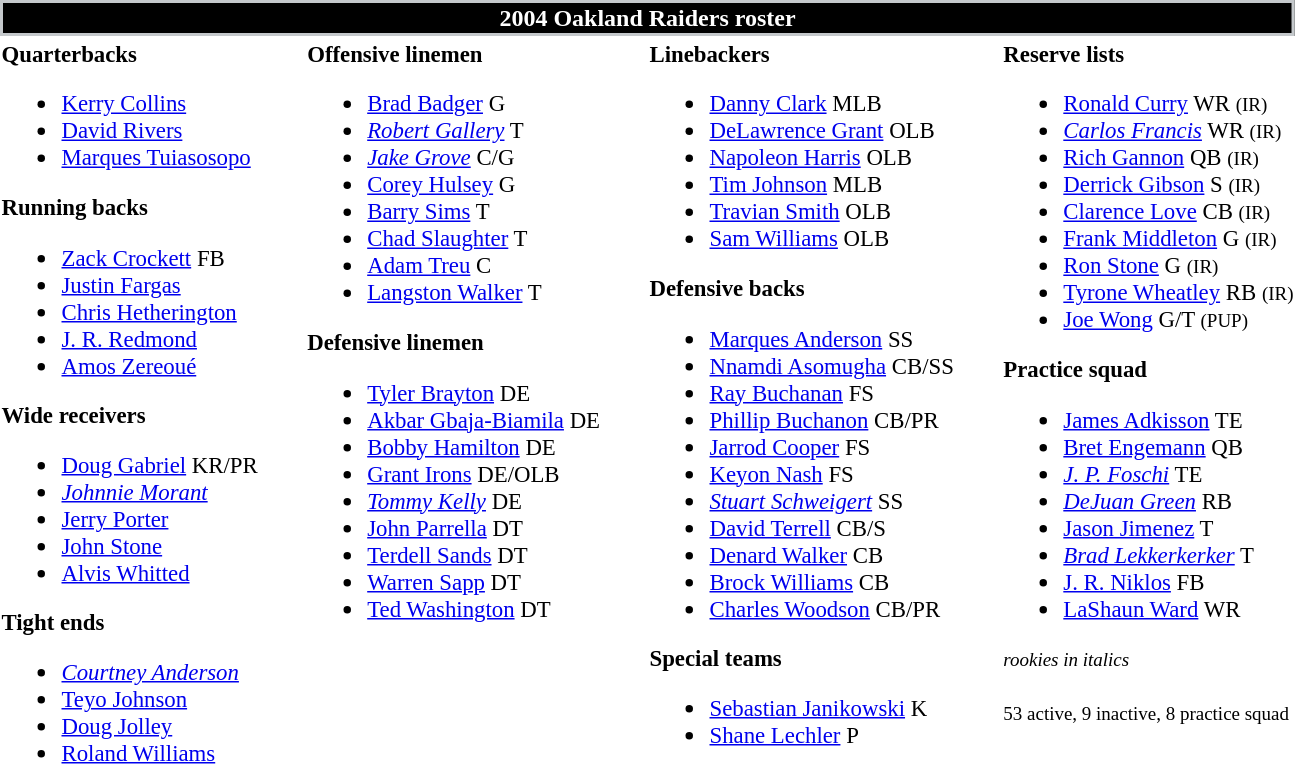<table class="toccolours" style="text-align: left;">
<tr>
<th colspan="7" style="background:black; color:white; border:2px solid #c4c8cb; text-align:center;">2004 Oakland Raiders roster</th>
</tr>
<tr>
<td style="font-size:95%; vertical-align:top;"><strong>Quarterbacks</strong><br><ul><li> <a href='#'>Kerry Collins</a></li><li> <a href='#'>David Rivers</a></li><li> <a href='#'>Marques Tuiasosopo</a></li></ul><strong>Running backs</strong><ul><li> <a href='#'>Zack Crockett</a> FB</li><li> <a href='#'>Justin Fargas</a></li><li> <a href='#'>Chris Hetherington</a></li><li> <a href='#'>J. R. Redmond</a></li><li> <a href='#'>Amos Zereoué</a></li></ul><strong>Wide receivers</strong><ul><li> <a href='#'>Doug Gabriel</a> KR/PR</li><li> <em><a href='#'>Johnnie Morant</a></em></li><li> <a href='#'>Jerry Porter</a></li><li> <a href='#'>John Stone</a></li><li> <a href='#'>Alvis Whitted</a></li></ul><strong>Tight ends</strong><ul><li> <em><a href='#'>Courtney Anderson</a></em></li><li> <a href='#'>Teyo Johnson</a></li><li> <a href='#'>Doug Jolley</a></li><li> <a href='#'>Roland Williams</a></li></ul></td>
<td style="width: 25px;"></td>
<td style="font-size:95%; vertical-align:top;"><strong>Offensive linemen</strong><br><ul><li> <a href='#'>Brad Badger</a> G</li><li> <em><a href='#'>Robert Gallery</a></em> T</li><li> <em><a href='#'>Jake Grove</a></em> C/G</li><li> <a href='#'>Corey Hulsey</a> G</li><li> <a href='#'>Barry Sims</a> T</li><li> <a href='#'>Chad Slaughter</a> T</li><li> <a href='#'>Adam Treu</a> C</li><li> <a href='#'>Langston Walker</a> T</li></ul><strong>Defensive linemen</strong><ul><li> <a href='#'>Tyler Brayton</a> DE</li><li> <a href='#'>Akbar Gbaja-Biamila</a> DE</li><li> <a href='#'>Bobby Hamilton</a> DE</li><li> <a href='#'>Grant Irons</a> DE/OLB</li><li> <em><a href='#'>Tommy Kelly</a></em> DE</li><li> <a href='#'>John Parrella</a> DT</li><li> <a href='#'>Terdell Sands</a> DT</li><li> <a href='#'>Warren Sapp</a> DT</li><li> <a href='#'>Ted Washington</a> DT</li></ul></td>
<td style="width: 25px;"></td>
<td style="font-size:95%; vertical-align:top;"><strong>Linebackers</strong><br><ul><li> <a href='#'>Danny Clark</a> MLB</li><li> <a href='#'>DeLawrence Grant</a> OLB</li><li> <a href='#'>Napoleon Harris</a> OLB</li><li> <a href='#'>Tim Johnson</a> MLB</li><li> <a href='#'>Travian Smith</a> OLB</li><li> <a href='#'>Sam Williams</a> OLB</li></ul><strong>Defensive backs</strong><ul><li> <a href='#'>Marques Anderson</a> SS</li><li> <a href='#'>Nnamdi Asomugha</a> CB/SS</li><li> <a href='#'>Ray Buchanan</a> FS</li><li> <a href='#'>Phillip Buchanon</a> CB/PR</li><li> <a href='#'>Jarrod Cooper</a> FS</li><li> <a href='#'>Keyon Nash</a> FS</li><li> <em><a href='#'>Stuart Schweigert</a></em> SS</li><li> <a href='#'>David Terrell</a> CB/S</li><li> <a href='#'>Denard Walker</a> CB</li><li> <a href='#'>Brock Williams</a> CB</li><li> <a href='#'>Charles Woodson</a> CB/PR</li></ul><strong>Special teams</strong><ul><li> <a href='#'>Sebastian Janikowski</a> K</li><li> <a href='#'>Shane Lechler</a> P</li></ul></td>
<td style="width: 25px;"></td>
<td style="font-size:95%; vertical-align:top;"><strong>Reserve lists</strong><br><ul><li> <a href='#'>Ronald Curry</a> WR <small>(IR)</small> </li><li> <em><a href='#'>Carlos Francis</a></em> WR <small>(IR)</small> </li><li> <a href='#'>Rich Gannon</a> QB <small>(IR)</small> </li><li> <a href='#'>Derrick Gibson</a> S <small>(IR)</small> </li><li> <a href='#'>Clarence Love</a> CB <small>(IR)</small> </li><li> <a href='#'>Frank Middleton</a> G <small>(IR)</small> </li><li> <a href='#'>Ron Stone</a> G <small>(IR)</small> </li><li> <a href='#'>Tyrone Wheatley</a> RB <small>(IR)</small> </li><li> <a href='#'>Joe Wong</a> G/T <small>(PUP)</small> </li></ul><strong>Practice squad</strong><ul><li> <a href='#'>James Adkisson</a> TE</li><li> <a href='#'>Bret Engemann</a> QB</li><li> <em><a href='#'>J. P. Foschi</a></em> TE</li><li> <em><a href='#'>DeJuan Green</a></em> RB</li><li> <a href='#'>Jason Jimenez</a> T</li><li> <em><a href='#'>Brad Lekkerkerker</a></em> T</li><li> <a href='#'>J. R. Niklos</a> FB</li><li> <a href='#'>LaShaun Ward</a> WR</li></ul><small><em>rookies in italics</em><br></small><br><small>53 active, 9 inactive, 8 practice squad</small></td>
</tr>
<tr>
</tr>
</table>
